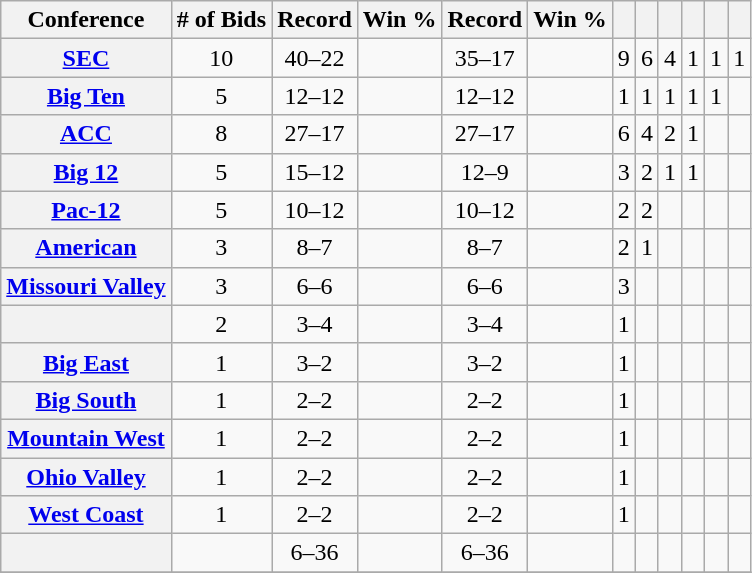<table class="wikitable sortable plainrowheaders" style="text-align:center">
<tr>
<th scope="col">Conference</th>
<th scope="col"># of Bids</th>
<th scope="col">Record</th>
<th scope="col">Win %</th>
<th scope="col"> Record</th>
<th scope="col"> Win %</th>
<th scope="col"></th>
<th scope="col"></th>
<th scope="col"></th>
<th scope="col"></th>
<th scope="col"></th>
<th scope="col"></th>
</tr>
<tr>
<th scope="row"><a href='#'>SEC</a></th>
<td>10</td>
<td>40–22</td>
<td></td>
<td>35–17</td>
<td></td>
<td>9</td>
<td>6</td>
<td>4</td>
<td>1</td>
<td>1</td>
<td>1</td>
</tr>
<tr>
<th scope="row"><a href='#'>Big Ten</a></th>
<td>5</td>
<td>12–12</td>
<td></td>
<td>12–12</td>
<td></td>
<td>1</td>
<td>1</td>
<td>1</td>
<td>1</td>
<td>1</td>
<td></td>
</tr>
<tr>
<th scope="row"><a href='#'>ACC</a></th>
<td>8</td>
<td>27–17</td>
<td></td>
<td>27–17</td>
<td></td>
<td>6</td>
<td>4</td>
<td>2</td>
<td>1</td>
<td></td>
<td></td>
</tr>
<tr>
<th scope="row"><a href='#'>Big 12</a></th>
<td>5</td>
<td>15–12</td>
<td></td>
<td>12–9</td>
<td></td>
<td>3</td>
<td>2</td>
<td>1</td>
<td>1</td>
<td></td>
<td></td>
</tr>
<tr>
<th scope="row"><a href='#'>Pac-12</a></th>
<td>5</td>
<td>10–12</td>
<td></td>
<td>10–12</td>
<td></td>
<td>2</td>
<td>2</td>
<td></td>
<td></td>
<td></td>
<td></td>
</tr>
<tr>
<th scope="row"><a href='#'>American</a></th>
<td>3</td>
<td>8–7</td>
<td></td>
<td>8–7</td>
<td></td>
<td>2</td>
<td>1</td>
<td></td>
<td></td>
<td></td>
<td></td>
</tr>
<tr>
<th scope="row"><a href='#'>Missouri Valley</a></th>
<td>3</td>
<td>6–6</td>
<td></td>
<td>6–6</td>
<td></td>
<td>3</td>
<td></td>
<td></td>
<td></td>
<td></td>
<td></td>
</tr>
<tr>
<th scope="row"></th>
<td>2</td>
<td>3–4</td>
<td></td>
<td>3–4</td>
<td></td>
<td>1</td>
<td></td>
<td></td>
<td></td>
<td></td>
<td></td>
</tr>
<tr>
<th scope="row"><a href='#'>Big East</a></th>
<td>1</td>
<td>3–2</td>
<td></td>
<td>3–2</td>
<td></td>
<td>1</td>
<td></td>
<td></td>
<td></td>
<td></td>
<td></td>
</tr>
<tr>
<th scope="row"><a href='#'>Big South</a></th>
<td>1</td>
<td>2–2</td>
<td></td>
<td>2–2</td>
<td></td>
<td>1</td>
<td></td>
<td></td>
<td></td>
<td></td>
<td></td>
</tr>
<tr>
<th scope="row"><a href='#'>Mountain West</a></th>
<td>1</td>
<td>2–2</td>
<td></td>
<td>2–2</td>
<td></td>
<td>1</td>
<td></td>
<td></td>
<td></td>
<td></td>
<td></td>
</tr>
<tr>
<th scope="row"><a href='#'>Ohio Valley</a></th>
<td>1</td>
<td>2–2</td>
<td></td>
<td>2–2</td>
<td></td>
<td>1</td>
<td></td>
<td></td>
<td></td>
<td></td>
<td></td>
</tr>
<tr>
<th scope="row"><a href='#'>West Coast</a></th>
<td>1</td>
<td>2–2</td>
<td></td>
<td>2–2</td>
<td></td>
<td>1</td>
<td></td>
<td></td>
<td></td>
<td></td>
<td></td>
</tr>
<tr>
<th scope="row"></th>
<td></td>
<td>6–36</td>
<td></td>
<td>6–36</td>
<td></td>
<td></td>
<td></td>
<td></td>
<td></td>
<td></td>
<td></td>
</tr>
<tr>
</tr>
</table>
